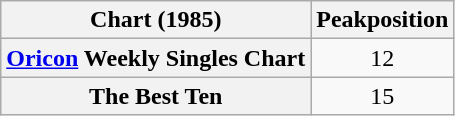<table class="wikitable plainrowheaders" style="text-align:center;">
<tr>
<th>Chart (1985)</th>
<th>Peakposition</th>
</tr>
<tr>
<th scope="row"><a href='#'>Oricon</a> Weekly Singles Chart</th>
<td>12</td>
</tr>
<tr>
<th scope="row">The Best Ten</th>
<td>15</td>
</tr>
</table>
